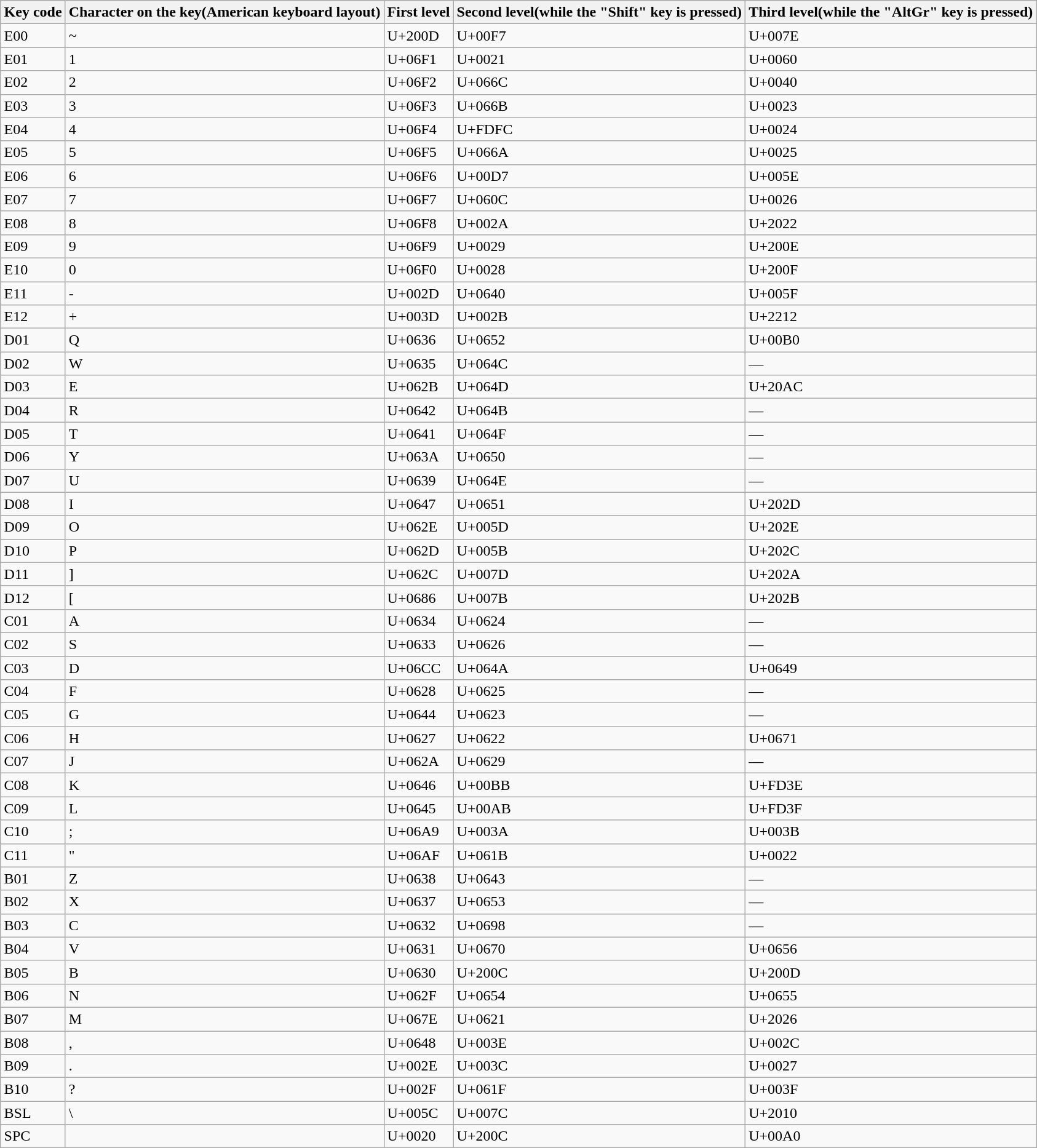<table class="wikitable" style="margin: 1em auto 1em auto">
<tr>
<th>Key code</th>
<th>Character on the key(American keyboard layout)</th>
<th>First level</th>
<th>Second level(while the "Shift" key is pressed)</th>
<th>Third level(while the "AltGr" key is pressed)</th>
</tr>
<tr>
<td>E00</td>
<td>~</td>
<td>U+200D</td>
<td>U+00F7</td>
<td>U+007E</td>
</tr>
<tr>
<td>E01</td>
<td>1</td>
<td>U+06F1</td>
<td>U+0021</td>
<td>U+0060</td>
</tr>
<tr>
<td>E02</td>
<td>2</td>
<td>U+06F2</td>
<td>U+066C</td>
<td>U+0040</td>
</tr>
<tr>
<td>E03</td>
<td>3</td>
<td>U+06F3</td>
<td>U+066B</td>
<td>U+0023</td>
</tr>
<tr>
<td>E04</td>
<td>4</td>
<td>U+06F4</td>
<td>U+FDFC</td>
<td>U+0024</td>
</tr>
<tr>
<td>E05</td>
<td>5</td>
<td>U+06F5</td>
<td>U+066A</td>
<td>U+0025</td>
</tr>
<tr>
<td>E06</td>
<td>6</td>
<td>U+06F6</td>
<td>U+00D7</td>
<td>U+005E</td>
</tr>
<tr>
<td>E07</td>
<td>7</td>
<td>U+06F7</td>
<td>U+060C</td>
<td>U+0026</td>
</tr>
<tr>
<td>E08</td>
<td>8</td>
<td>U+06F8</td>
<td>U+002A</td>
<td>U+2022</td>
</tr>
<tr>
<td>E09</td>
<td>9</td>
<td>U+06F9</td>
<td>U+0029</td>
<td>U+200E</td>
</tr>
<tr>
<td>E10</td>
<td>0</td>
<td>U+06F0</td>
<td>U+0028</td>
<td>U+200F</td>
</tr>
<tr>
<td>E11</td>
<td>-</td>
<td>U+002D</td>
<td>U+0640</td>
<td>U+005F</td>
</tr>
<tr>
<td>E12</td>
<td>+</td>
<td>U+003D</td>
<td>U+002B</td>
<td>U+2212</td>
</tr>
<tr>
<td>D01</td>
<td>Q</td>
<td>U+0636</td>
<td>U+0652</td>
<td>U+00B0</td>
</tr>
<tr>
<td>D02</td>
<td>W</td>
<td>U+0635</td>
<td>U+064C</td>
<td>—</td>
</tr>
<tr>
<td>D03</td>
<td>E</td>
<td>U+062B</td>
<td>U+064D</td>
<td>U+20AC</td>
</tr>
<tr>
<td>D04</td>
<td>R</td>
<td>U+0642</td>
<td>U+064B</td>
<td>—</td>
</tr>
<tr>
<td>D05</td>
<td>T</td>
<td>U+0641</td>
<td>U+064F</td>
<td>—</td>
</tr>
<tr>
<td>D06</td>
<td>Y</td>
<td>U+063A</td>
<td>U+0650</td>
<td>—</td>
</tr>
<tr>
<td>D07</td>
<td>U</td>
<td>U+0639</td>
<td>U+064E</td>
<td>—</td>
</tr>
<tr>
<td>D08</td>
<td>I</td>
<td>U+0647</td>
<td>U+0651</td>
<td>U+202D</td>
</tr>
<tr>
<td>D09</td>
<td>O</td>
<td>U+062E</td>
<td>U+005D</td>
<td>U+202E</td>
</tr>
<tr>
<td>D10</td>
<td>P</td>
<td>U+062D</td>
<td>U+005B</td>
<td>U+202C</td>
</tr>
<tr>
<td>D11</td>
<td>]</td>
<td>U+062C</td>
<td>U+007D</td>
<td>U+202A</td>
</tr>
<tr>
<td>D12</td>
<td>[</td>
<td>U+0686</td>
<td>U+007B</td>
<td>U+202B</td>
</tr>
<tr>
<td>C01</td>
<td>A</td>
<td>U+0634</td>
<td>U+0624</td>
<td>—</td>
</tr>
<tr>
<td>C02</td>
<td>S</td>
<td>U+0633</td>
<td>U+0626</td>
<td>—</td>
</tr>
<tr>
<td>C03</td>
<td>D</td>
<td>U+06CC</td>
<td>U+064A</td>
<td>U+0649</td>
</tr>
<tr>
<td>C04</td>
<td>F</td>
<td>U+0628</td>
<td>U+0625</td>
<td>—</td>
</tr>
<tr>
<td>C05</td>
<td>G</td>
<td>U+0644</td>
<td>U+0623</td>
<td>—</td>
</tr>
<tr>
<td>C06</td>
<td>H</td>
<td>U+0627</td>
<td>U+0622</td>
<td>U+0671</td>
</tr>
<tr>
<td>C07</td>
<td>J</td>
<td>U+062A</td>
<td>U+0629</td>
<td>—</td>
</tr>
<tr>
<td>C08</td>
<td>K</td>
<td>U+0646</td>
<td>U+00BB</td>
<td>U+FD3E</td>
</tr>
<tr>
<td>C09</td>
<td>L</td>
<td>U+0645</td>
<td>U+00AB</td>
<td>U+FD3F</td>
</tr>
<tr>
<td>C10</td>
<td>;</td>
<td>U+06A9</td>
<td>U+003A</td>
<td>U+003B</td>
</tr>
<tr>
<td>C11</td>
<td>"</td>
<td>U+06AF</td>
<td>U+061B</td>
<td>U+0022</td>
</tr>
<tr>
<td>B01</td>
<td>Z</td>
<td>U+0638</td>
<td>U+0643</td>
<td>—</td>
</tr>
<tr>
<td>B02</td>
<td>X</td>
<td>U+0637</td>
<td>U+0653</td>
<td>—</td>
</tr>
<tr>
<td>B03</td>
<td>C</td>
<td>U+0632</td>
<td>U+0698</td>
<td>—</td>
</tr>
<tr>
<td>B04</td>
<td>V</td>
<td>U+0631</td>
<td>U+0670</td>
<td>U+0656</td>
</tr>
<tr>
<td>B05</td>
<td>B</td>
<td>U+0630</td>
<td>U+200C</td>
<td>U+200D</td>
</tr>
<tr>
<td>B06</td>
<td>N</td>
<td>U+062F</td>
<td>U+0654</td>
<td>U+0655</td>
</tr>
<tr>
<td>B07</td>
<td>M</td>
<td>U+067E</td>
<td>U+0621</td>
<td>U+2026</td>
</tr>
<tr>
<td>B08</td>
<td>,</td>
<td>U+0648</td>
<td>U+003E</td>
<td>U+002C</td>
</tr>
<tr>
<td>B09</td>
<td>.</td>
<td>U+002E</td>
<td>U+003C</td>
<td>U+0027</td>
</tr>
<tr>
<td>B10</td>
<td>?</td>
<td>U+002F</td>
<td>U+061F</td>
<td>U+003F</td>
</tr>
<tr>
<td>BSL</td>
<td>\</td>
<td>U+005C</td>
<td>U+007C</td>
<td>U+2010</td>
</tr>
<tr>
<td>SPC</td>
<td></td>
<td>U+0020</td>
<td>U+200C</td>
<td>U+00A0</td>
</tr>
</table>
